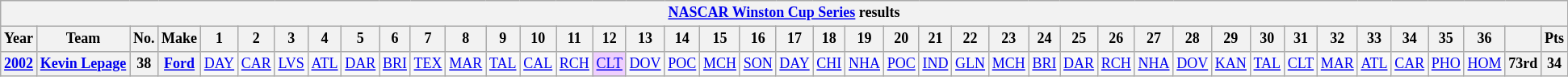<table class="wikitable" style="text-align:center; font-size:75%">
<tr>
<th colspan=45><a href='#'>NASCAR Winston Cup Series</a> results</th>
</tr>
<tr>
<th>Year</th>
<th>Team</th>
<th>No.</th>
<th>Make</th>
<th>1</th>
<th>2</th>
<th>3</th>
<th>4</th>
<th>5</th>
<th>6</th>
<th>7</th>
<th>8</th>
<th>9</th>
<th>10</th>
<th>11</th>
<th>12</th>
<th>13</th>
<th>14</th>
<th>15</th>
<th>16</th>
<th>17</th>
<th>18</th>
<th>19</th>
<th>20</th>
<th>21</th>
<th>22</th>
<th>23</th>
<th>24</th>
<th>25</th>
<th>26</th>
<th>27</th>
<th>28</th>
<th>29</th>
<th>30</th>
<th>31</th>
<th>32</th>
<th>33</th>
<th>34</th>
<th>35</th>
<th>36</th>
<th></th>
<th>Pts</th>
</tr>
<tr>
<th><a href='#'>2002</a></th>
<th nowrap><a href='#'>Kevin Lepage</a></th>
<th>38</th>
<th><a href='#'>Ford</a></th>
<td><a href='#'>DAY</a></td>
<td><a href='#'>CAR</a></td>
<td><a href='#'>LVS</a></td>
<td><a href='#'>ATL</a></td>
<td><a href='#'>DAR</a></td>
<td><a href='#'>BRI</a></td>
<td><a href='#'>TEX</a></td>
<td><a href='#'>MAR</a></td>
<td><a href='#'>TAL</a></td>
<td><a href='#'>CAL</a></td>
<td><a href='#'>RCH</a></td>
<td style="background:#EFCFFF;"><a href='#'>CLT</a><br></td>
<td><a href='#'>DOV</a></td>
<td><a href='#'>POC</a></td>
<td><a href='#'>MCH</a></td>
<td><a href='#'>SON</a></td>
<td><a href='#'>DAY</a></td>
<td><a href='#'>CHI</a></td>
<td><a href='#'>NHA</a></td>
<td><a href='#'>POC</a></td>
<td><a href='#'>IND</a></td>
<td><a href='#'>GLN</a></td>
<td><a href='#'>MCH</a></td>
<td><a href='#'>BRI</a></td>
<td><a href='#'>DAR</a></td>
<td><a href='#'>RCH</a></td>
<td><a href='#'>NHA</a></td>
<td><a href='#'>DOV</a></td>
<td><a href='#'>KAN</a></td>
<td><a href='#'>TAL</a></td>
<td><a href='#'>CLT</a></td>
<td><a href='#'>MAR</a></td>
<td><a href='#'>ATL</a></td>
<td><a href='#'>CAR</a></td>
<td><a href='#'>PHO</a></td>
<td><a href='#'>HOM</a></td>
<th>73rd</th>
<th>34</th>
</tr>
</table>
